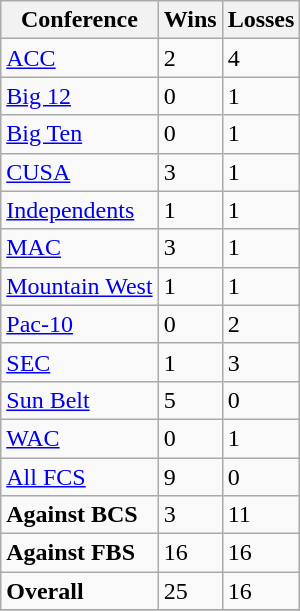<table class="wikitable">
<tr>
<th>Conference</th>
<th>Wins</th>
<th>Losses</th>
</tr>
<tr>
<td><a href='#'>ACC</a></td>
<td>2</td>
<td>4</td>
</tr>
<tr>
<td><a href='#'>Big 12</a></td>
<td>0</td>
<td>1</td>
</tr>
<tr>
<td><a href='#'>Big Ten</a></td>
<td>0</td>
<td>1</td>
</tr>
<tr>
<td><a href='#'>CUSA</a></td>
<td>3</td>
<td>1</td>
</tr>
<tr>
<td><a href='#'>Independents</a></td>
<td>1</td>
<td>1</td>
</tr>
<tr>
<td><a href='#'>MAC</a></td>
<td>3</td>
<td>1</td>
</tr>
<tr>
<td><a href='#'>Mountain West</a></td>
<td>1</td>
<td>1</td>
</tr>
<tr>
<td><a href='#'>Pac-10</a></td>
<td>0</td>
<td>2</td>
</tr>
<tr>
<td><a href='#'>SEC</a></td>
<td>1</td>
<td>3</td>
</tr>
<tr>
<td><a href='#'>Sun Belt</a></td>
<td>5</td>
<td>0</td>
</tr>
<tr>
<td><a href='#'>WAC</a></td>
<td>0</td>
<td>1</td>
</tr>
<tr>
<td><a href='#'>All FCS</a></td>
<td>9</td>
<td>0</td>
</tr>
<tr>
<td><strong>Against BCS</strong></td>
<td>3</td>
<td>11</td>
</tr>
<tr>
<td><strong>Against FBS</strong></td>
<td>16</td>
<td>16</td>
</tr>
<tr>
<td><strong>Overall</strong></td>
<td>25</td>
<td>16</td>
</tr>
<tr>
</tr>
</table>
